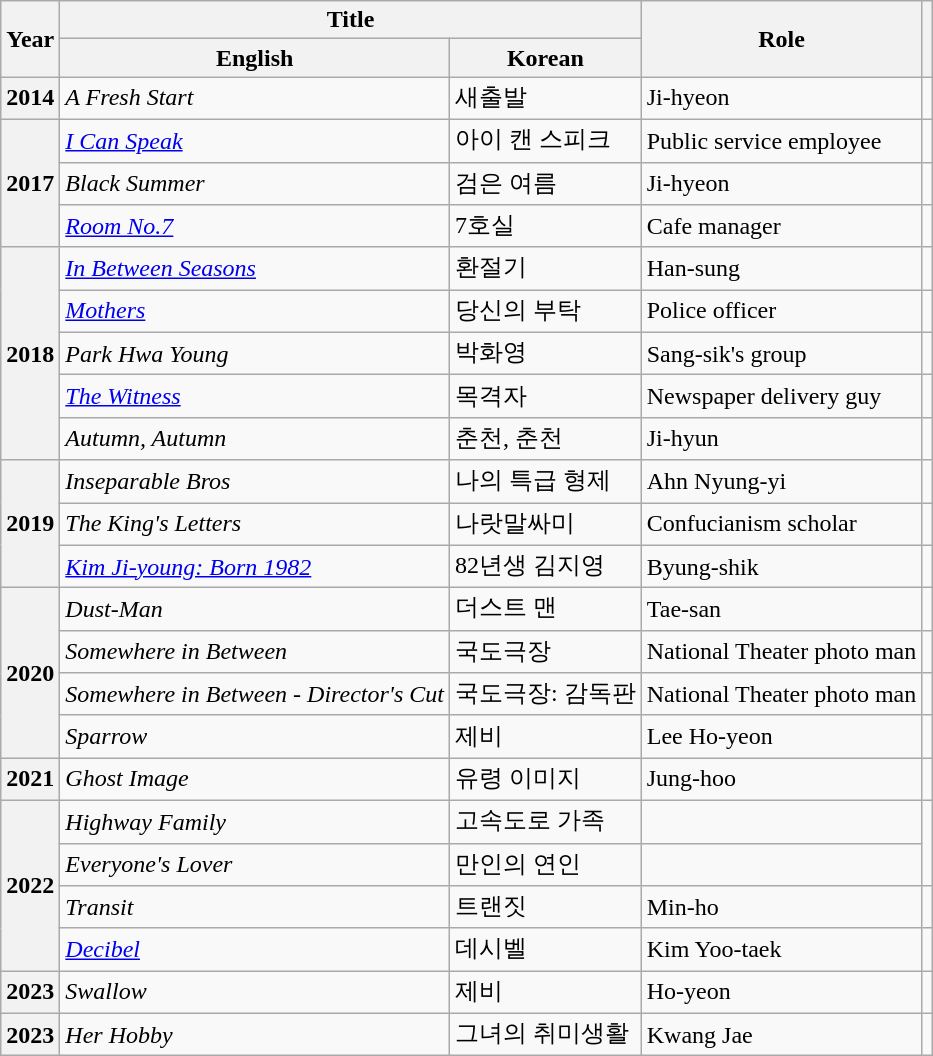<table class="wikitable sortable plainrowheaders">
<tr>
<th scope="col" rowspan="2">Year</th>
<th scope="col" colspan="2">Title</th>
<th scope="col" rowspan="2">Role</th>
<th scope="col" rowspan="2" class="unsortable"></th>
</tr>
<tr>
<th scope="col">English</th>
<th scope="col">Korean</th>
</tr>
<tr>
<th scope="row">2014</th>
<td><em>A Fresh Start</em></td>
<td>새출발</td>
<td>Ji-hyeon</td>
<td></td>
</tr>
<tr>
<th scope="row" rowspan="3">2017</th>
<td><em><a href='#'>I Can Speak</a></em></td>
<td>아이 캔 스피크</td>
<td>Public service employee</td>
<td></td>
</tr>
<tr>
<td><em>Black Summer</em></td>
<td>검은 여름</td>
<td>Ji-hyeon</td>
<td></td>
</tr>
<tr>
<td><em><a href='#'>Room No.7</a></em></td>
<td>7호실</td>
<td>Cafe manager</td>
<td></td>
</tr>
<tr>
<th scope="row" rowspan="5">2018</th>
<td><em><a href='#'>In Between Seasons</a></em></td>
<td>환절기</td>
<td>Han-sung</td>
<td></td>
</tr>
<tr>
<td><em><a href='#'>Mothers</a></em></td>
<td>당신의 부탁</td>
<td>Police officer</td>
<td></td>
</tr>
<tr>
<td><em>Park Hwa Young</em></td>
<td>박화영</td>
<td>Sang-sik's group</td>
<td></td>
</tr>
<tr>
<td><em><a href='#'>The Witness</a></em></td>
<td>목격자</td>
<td>Newspaper delivery guy</td>
<td></td>
</tr>
<tr>
<td><em>Autumn, Autumn</em></td>
<td>춘천, 춘천</td>
<td>Ji-hyun</td>
<td></td>
</tr>
<tr>
<th scope="row" rowspan="3">2019</th>
<td><em>Inseparable Bros</em></td>
<td>나의 특급 형제</td>
<td>Ahn Nyung-yi</td>
<td></td>
</tr>
<tr>
<td><em>The King's Letters</em></td>
<td>나랏말싸미</td>
<td>Confucianism scholar</td>
<td></td>
</tr>
<tr>
<td><em><a href='#'>Kim Ji-young: Born 1982</a></em></td>
<td>82년생 김지영</td>
<td>Byung-shik</td>
<td></td>
</tr>
<tr>
<th scope="row" rowspan="4">2020</th>
<td><em>Dust-Man</em></td>
<td>더스트 맨</td>
<td>Tae-san</td>
<td></td>
</tr>
<tr>
<td><em>Somewhere in Between</em></td>
<td>국도극장</td>
<td>National Theater photo man</td>
<td></td>
</tr>
<tr>
<td><em>Somewhere in Between - Director's Cut</em></td>
<td>국도극장: 감독판</td>
<td>National Theater photo man</td>
<td></td>
</tr>
<tr>
<td><em>Sparrow</em></td>
<td>제비</td>
<td>Lee Ho-yeon</td>
<td></td>
</tr>
<tr>
<th scope="row">2021</th>
<td><em>Ghost Image</em></td>
<td>유령 이미지</td>
<td>Jung-hoo</td>
<td></td>
</tr>
<tr>
<th scope="row" rowspan=4>2022</th>
<td><em>Highway Family</em></td>
<td>고속도로 가족</td>
<td></td>
<td rowspan=2></td>
</tr>
<tr>
<td><em>Everyone's Lover</em></td>
<td>만인의 연인</td>
<td></td>
</tr>
<tr>
<td><em>Transit</em></td>
<td>트랜짓</td>
<td>Min-ho</td>
<td></td>
</tr>
<tr>
<td><em><a href='#'>Decibel</a></em></td>
<td>데시벨</td>
<td>Kim Yoo-taek</td>
<td></td>
</tr>
<tr>
<th scope="row">2023</th>
<td><em>Swallow</em></td>
<td>제비</td>
<td>Ho-yeon</td>
<td></td>
</tr>
<tr>
<th scope="row">2023</th>
<td><em>Her Hobby</em></td>
<td>그녀의 취미생활</td>
<td>Kwang Jae</td>
<td></td>
</tr>
</table>
